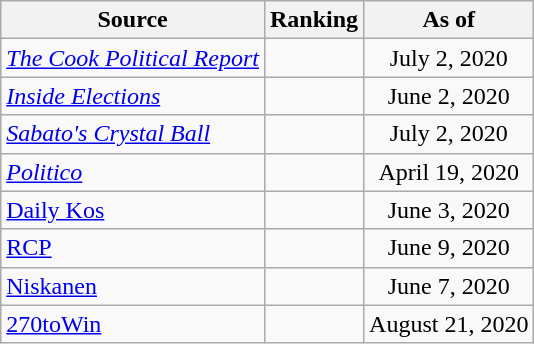<table class="wikitable" style="text-align:center">
<tr>
<th>Source</th>
<th>Ranking</th>
<th>As of</th>
</tr>
<tr>
<td align=left><em><a href='#'>The Cook Political Report</a></em></td>
<td></td>
<td>July 2, 2020</td>
</tr>
<tr>
<td align=left><em><a href='#'>Inside Elections</a></em></td>
<td></td>
<td>June 2, 2020</td>
</tr>
<tr>
<td align=left><em><a href='#'>Sabato's Crystal Ball</a></em></td>
<td></td>
<td>July 2, 2020</td>
</tr>
<tr>
<td align="left"><em><a href='#'>Politico</a></em></td>
<td></td>
<td>April 19, 2020</td>
</tr>
<tr>
<td align="left"><a href='#'>Daily Kos</a></td>
<td></td>
<td>June 3, 2020</td>
</tr>
<tr>
<td align="left"><a href='#'>RCP</a></td>
<td></td>
<td>June 9, 2020</td>
</tr>
<tr>
<td align="left"><a href='#'>Niskanen</a></td>
<td></td>
<td>June 7, 2020</td>
</tr>
<tr>
<td align="left"><a href='#'>270toWin</a></td>
<td></td>
<td>August 21, 2020</td>
</tr>
</table>
